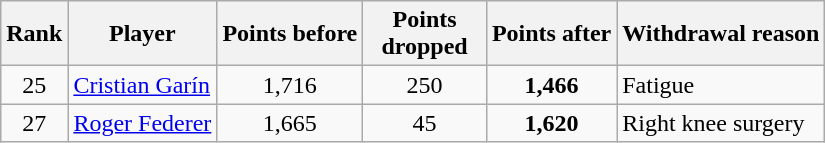<table class="wikitable sortable">
<tr>
<th>Rank</th>
<th>Player</th>
<th>Points before</th>
<th style="width:75px;">Points dropped</th>
<th>Points after</th>
<th>Withdrawal reason</th>
</tr>
<tr>
<td style="text-align:center;">25</td>
<td> <a href='#'>Cristian Garín</a></td>
<td style="text-align:center;">1,716</td>
<td style="text-align:center;">250</td>
<td style="text-align:center;"><strong>1,466</strong></td>
<td>Fatigue</td>
</tr>
<tr>
<td style="text-align:center;">27</td>
<td> <a href='#'>Roger Federer</a></td>
<td style="text-align:center;">1,665</td>
<td style="text-align:center;">45</td>
<td style="text-align:center;"><strong>1,620</strong></td>
<td>Right knee surgery</td>
</tr>
</table>
